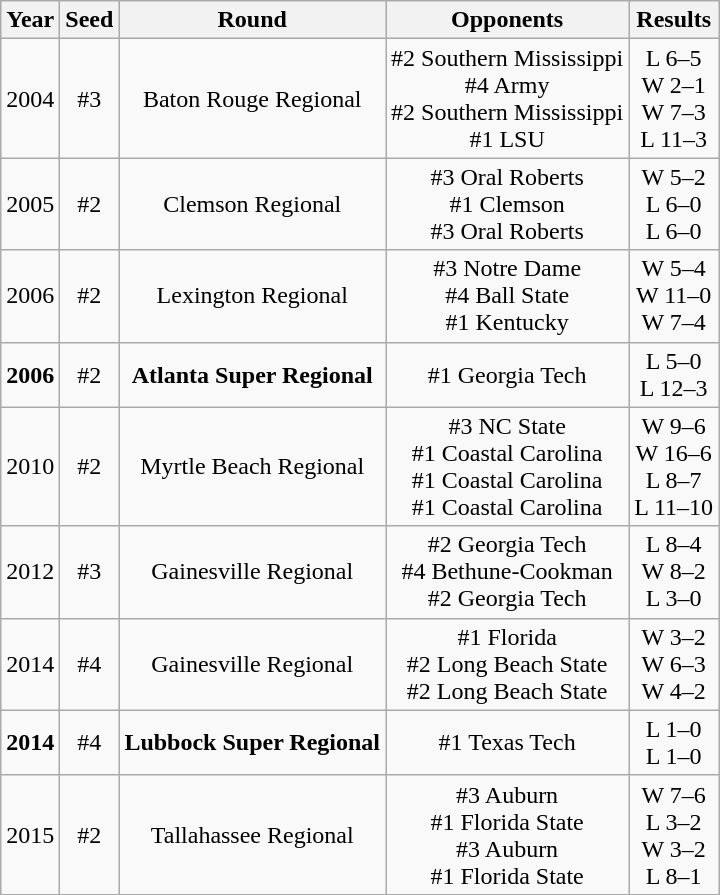<table class="wikitable" border="1">
<tr>
<th>Year</th>
<th>Seed</th>
<th>Round</th>
<th>Opponents</th>
<th>Results</th>
</tr>
<tr align="center">
<td>2004</td>
<td>#3</td>
<td>Baton Rouge Regional</td>
<td>#2 Southern Mississippi<br>#4 Army<br>#2 Southern Mississippi<br>#1 LSU</td>
<td>L 6–5<br>W 2–1<br>W 7–3<br>L 11–3</td>
</tr>
<tr align="center">
<td>2005</td>
<td>#2</td>
<td>Clemson Regional</td>
<td>#3 Oral Roberts<br>#1 Clemson<br>#3 Oral Roberts</td>
<td>W 5–2<br>L 6–0<br>L 6–0</td>
</tr>
<tr align="center">
<td>2006</td>
<td>#2</td>
<td>Lexington Regional</td>
<td>#3 Notre Dame<br>#4 Ball State<br>#1 Kentucky</td>
<td>W 5–4<br>W 11–0<br>W 7–4</td>
</tr>
<tr align="center">
<td><strong>2006</strong></td>
<td>#2</td>
<td><strong>Atlanta Super Regional</strong></td>
<td>#1 Georgia Tech</td>
<td>L 5–0<br>L 12–3</td>
</tr>
<tr align="center">
<td>2010</td>
<td>#2</td>
<td>Myrtle Beach Regional</td>
<td>#3 NC State<br>#1 Coastal Carolina<br>#1 Coastal Carolina<br>#1 Coastal Carolina</td>
<td>W 9–6<br>W 16–6<br>L 8–7<br>L 11–10</td>
</tr>
<tr align="center">
<td>2012</td>
<td>#3</td>
<td>Gainesville Regional</td>
<td>#2 Georgia Tech<br>#4 Bethune-Cookman<br>#2 Georgia Tech</td>
<td>L 8–4<br>W 8–2<br>L 3–0</td>
</tr>
<tr align="center">
<td>2014</td>
<td>#4</td>
<td>Gainesville Regional</td>
<td>#1 Florida<br>#2 Long Beach State<br>#2 Long Beach State</td>
<td>W 3–2<br>W 6–3<br>W 4–2</td>
</tr>
<tr align="center">
<td><strong>2014</strong></td>
<td>#4</td>
<td><strong>Lubbock Super Regional</strong></td>
<td>#1 Texas Tech</td>
<td>L 1–0<br>L 1–0</td>
</tr>
<tr align="center">
<td>2015</td>
<td>#2</td>
<td>Tallahassee Regional</td>
<td>#3 Auburn<br>#1 Florida State<br>#3 Auburn<br>#1 Florida State</td>
<td>W 7–6<br>L 3–2<br>W 3–2<br>L 8–1</td>
</tr>
</table>
